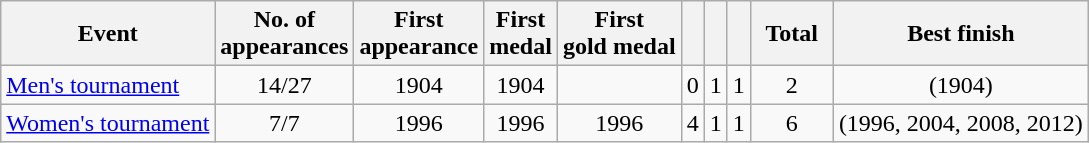<table class="wikitable sortable" style="text-align:center">
<tr>
<th>Event</th>
<th>No. of<br>appearances</th>
<th>First<br>appearance</th>
<th>First<br>medal</th>
<th>First<br>gold medal</th>
<th width:3em; font-weight:bold;"></th>
<th width:3em; font-weight:bold;"></th>
<th width:3em; font-weight:bold;"></th>
<th style="width:3em; font-weight:bold;">Total</th>
<th>Best finish</th>
</tr>
<tr>
<td align=left><a href='#'>Men's tournament</a></td>
<td>14/27</td>
<td>1904</td>
<td>1904</td>
<td></td>
<td>0</td>
<td>1</td>
<td>1</td>
<td>2</td>
<td> (1904)</td>
</tr>
<tr>
<td align=left><a href='#'>Women's tournament</a></td>
<td>7/7</td>
<td>1996</td>
<td>1996</td>
<td>1996</td>
<td>4</td>
<td>1</td>
<td>1</td>
<td>6</td>
<td> (1996, 2004, 2008, 2012)</td>
</tr>
</table>
